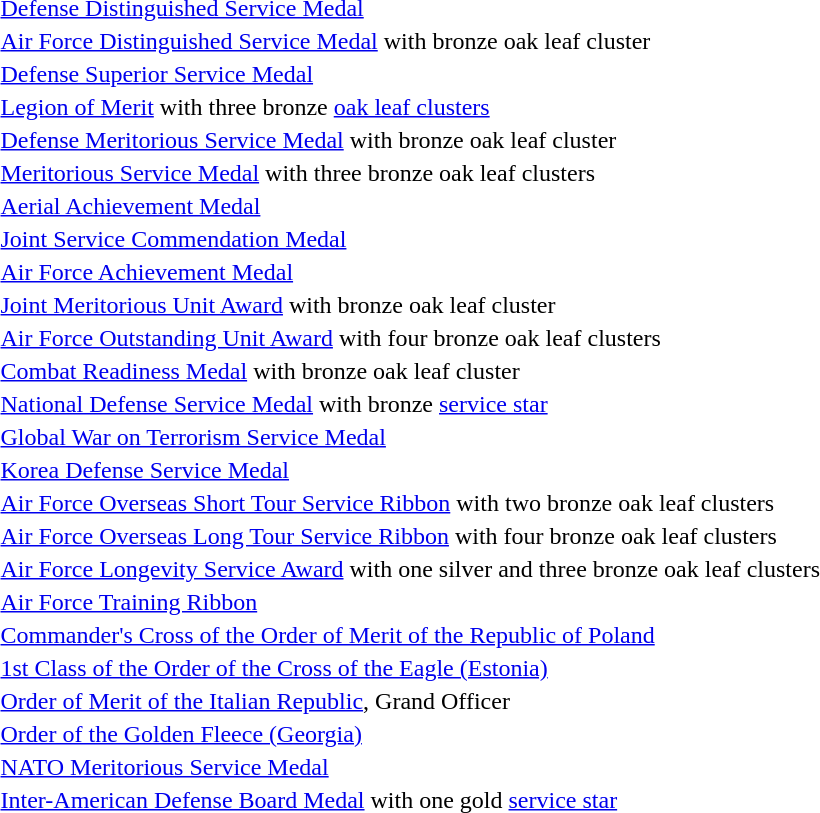<table>
<tr>
<td></td>
<td><a href='#'>Defense Distinguished Service Medal</a></td>
</tr>
<tr>
<td></td>
<td><a href='#'>Air Force Distinguished Service Medal</a> with bronze oak leaf cluster</td>
</tr>
<tr>
<td></td>
<td><a href='#'>Defense Superior Service Medal</a></td>
</tr>
<tr>
<td></td>
<td><a href='#'>Legion of Merit</a> with three bronze <a href='#'>oak leaf clusters</a></td>
</tr>
<tr>
<td></td>
<td><a href='#'>Defense Meritorious Service Medal</a> with bronze oak leaf cluster</td>
</tr>
<tr>
<td></td>
<td><a href='#'>Meritorious Service Medal</a> with three bronze oak leaf clusters</td>
</tr>
<tr>
<td></td>
<td><a href='#'>Aerial Achievement Medal</a></td>
</tr>
<tr>
<td></td>
<td><a href='#'>Joint Service Commendation Medal</a></td>
</tr>
<tr>
<td></td>
<td><a href='#'>Air Force Achievement Medal</a></td>
</tr>
<tr>
<td></td>
<td><a href='#'>Joint Meritorious Unit Award</a> with bronze oak leaf cluster</td>
</tr>
<tr>
<td></td>
<td><a href='#'>Air Force Outstanding Unit Award</a> with four bronze oak leaf clusters</td>
</tr>
<tr>
<td></td>
<td><a href='#'>Combat Readiness Medal</a> with bronze oak leaf cluster</td>
</tr>
<tr>
<td></td>
<td><a href='#'>National Defense Service Medal</a> with bronze <a href='#'>service star</a></td>
</tr>
<tr>
<td></td>
<td><a href='#'>Global War on Terrorism Service Medal</a></td>
</tr>
<tr>
<td></td>
<td><a href='#'>Korea Defense Service Medal</a></td>
</tr>
<tr>
<td></td>
<td><a href='#'>Air Force Overseas Short Tour Service Ribbon</a> with two bronze oak leaf clusters</td>
</tr>
<tr>
<td></td>
<td><a href='#'>Air Force Overseas Long Tour Service Ribbon</a> with four bronze oak leaf clusters</td>
</tr>
<tr>
<td></td>
<td><a href='#'>Air Force Longevity Service Award</a> with one silver and three bronze oak leaf clusters</td>
</tr>
<tr>
<td></td>
<td><a href='#'>Air Force Training Ribbon</a></td>
</tr>
<tr>
<td></td>
<td><a href='#'>Commander's Cross of the Order of Merit of the Republic of Poland</a></td>
</tr>
<tr>
<td></td>
<td><a href='#'>1st Class of the Order of the Cross of the Eagle (Estonia)</a></td>
</tr>
<tr>
<td></td>
<td><a href='#'>Order of Merit of the Italian Republic</a>, Grand Officer</td>
</tr>
<tr>
<td></td>
<td><a href='#'>Order of the Golden Fleece (Georgia)</a></td>
</tr>
<tr>
<td></td>
<td><a href='#'>NATO Meritorious Service Medal</a></td>
</tr>
<tr>
<td><span></span></td>
<td><a href='#'>Inter-American Defense Board Medal</a> with one gold <a href='#'>service star</a></td>
</tr>
</table>
